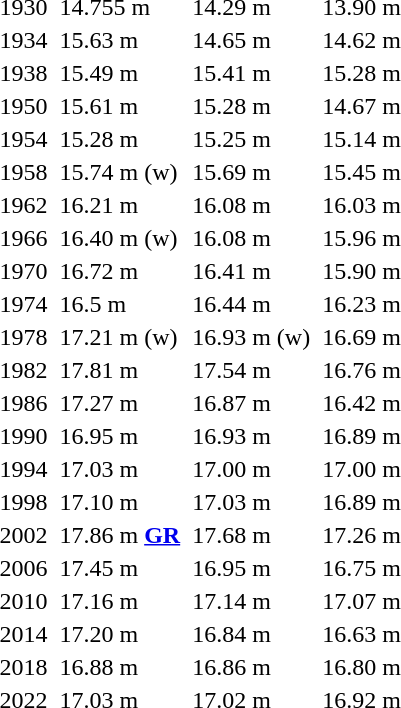<table>
<tr>
<td>1930</td>
<td></td>
<td>14.755 m</td>
<td></td>
<td>14.29 m</td>
<td></td>
<td>13.90 m</td>
</tr>
<tr>
<td>1934</td>
<td></td>
<td>15.63 m</td>
<td></td>
<td>14.65 m</td>
<td></td>
<td>14.62 m</td>
</tr>
<tr>
<td>1938</td>
<td></td>
<td>15.49 m</td>
<td></td>
<td>15.41 m</td>
<td></td>
<td>15.28 m</td>
</tr>
<tr>
<td>1950</td>
<td></td>
<td>15.61 m</td>
<td></td>
<td>15.28 m</td>
<td></td>
<td>14.67 m</td>
</tr>
<tr>
<td>1954</td>
<td></td>
<td>15.28 m</td>
<td></td>
<td>15.25 m</td>
<td></td>
<td>15.14 m</td>
</tr>
<tr>
<td>1958</td>
<td></td>
<td>15.74 m (w)</td>
<td></td>
<td>15.69 m</td>
<td></td>
<td>15.45 m</td>
</tr>
<tr>
<td>1962</td>
<td></td>
<td>16.21 m</td>
<td></td>
<td>16.08 m</td>
<td></td>
<td>16.03 m</td>
</tr>
<tr>
<td>1966</td>
<td></td>
<td>16.40 m (w)</td>
<td></td>
<td>16.08 m</td>
<td></td>
<td>15.96 m</td>
</tr>
<tr>
<td>1970</td>
<td></td>
<td>16.72 m</td>
<td></td>
<td>16.41 m</td>
<td></td>
<td>15.90 m</td>
</tr>
<tr>
<td>1974</td>
<td></td>
<td>16.5 m</td>
<td></td>
<td>16.44 m</td>
<td></td>
<td>16.23 m</td>
</tr>
<tr>
<td>1978</td>
<td></td>
<td>17.21 m (w)</td>
<td></td>
<td>16.93 m (w)</td>
<td></td>
<td>16.69 m</td>
</tr>
<tr>
<td>1982</td>
<td></td>
<td>17.81 m</td>
<td></td>
<td>17.54 m</td>
<td></td>
<td>16.76 m</td>
</tr>
<tr>
<td>1986</td>
<td></td>
<td>17.27 m</td>
<td></td>
<td>16.87 m</td>
<td></td>
<td>16.42 m</td>
</tr>
<tr>
<td>1990</td>
<td></td>
<td>16.95 m</td>
<td></td>
<td>16.93 m</td>
<td></td>
<td>16.89 m</td>
</tr>
<tr>
<td>1994</td>
<td></td>
<td>17.03 m</td>
<td></td>
<td>17.00 m</td>
<td></td>
<td>17.00 m</td>
</tr>
<tr>
<td>1998</td>
<td></td>
<td>17.10 m</td>
<td></td>
<td>17.03 m</td>
<td></td>
<td>16.89 m</td>
</tr>
<tr>
<td>2002</td>
<td></td>
<td>17.86 m <strong><a href='#'>GR</a></strong></td>
<td></td>
<td>17.68 m</td>
<td></td>
<td>17.26 m</td>
</tr>
<tr>
<td>2006</td>
<td></td>
<td>17.45 m</td>
<td></td>
<td>16.95 m</td>
<td></td>
<td>16.75 m</td>
</tr>
<tr>
<td>2010</td>
<td></td>
<td>17.16 m</td>
<td></td>
<td>17.14 m</td>
<td></td>
<td>17.07 m</td>
</tr>
<tr>
<td>2014</td>
<td></td>
<td>17.20 m</td>
<td></td>
<td>16.84 m</td>
<td></td>
<td>16.63 m</td>
</tr>
<tr>
<td>2018</td>
<td></td>
<td>16.88 m</td>
<td></td>
<td>16.86 m</td>
<td></td>
<td>16.80 m</td>
</tr>
<tr>
<td>2022</td>
<td></td>
<td>17.03 m</td>
<td></td>
<td>17.02 m</td>
<td></td>
<td>16.92 m</td>
</tr>
</table>
